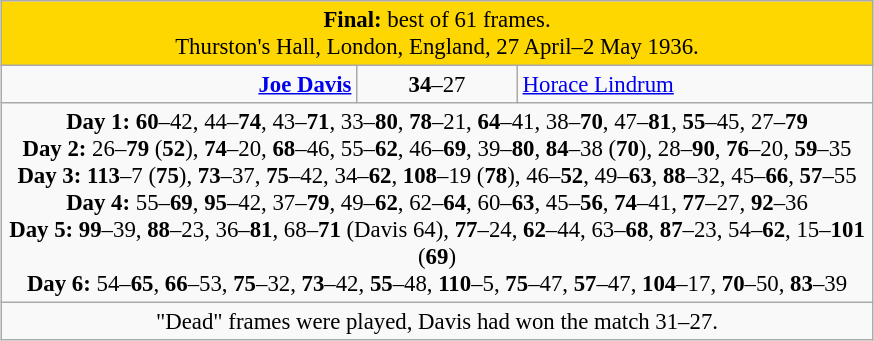<table class="wikitable" style="font-size: 95%; margin: 1em auto 1em auto;">
<tr>
<td colspan="3" align="center" bgcolor="#ffd700"><strong>Final:</strong> best of 61 frames.<br>Thurston's Hall, London, England, 27 April–2 May 1936.</td>
</tr>
<tr>
<td width="230" align="right"><strong><a href='#'>Joe Davis</a></strong><br></td>
<td width="100" align="center"><strong>34</strong>–27</td>
<td width="230"><a href='#'>Horace Lindrum</a><br></td>
</tr>
<tr>
<td colspan="3" align="center" style="font-size: 100%"><strong>Day 1:</strong> <strong>60</strong>–42, 44–<strong>74</strong>, 43–<strong>71</strong>, 33–<strong>80</strong>, <strong>78</strong>–21, <strong>64</strong>–41, 38–<strong>70</strong>, 47–<strong>81</strong>, <strong>55</strong>–45, 27–<strong>79</strong><br><strong>Day 2:</strong> 26–<strong>79</strong> (<strong>52</strong>), <strong>74</strong>–20, <strong>68</strong>–46, 55–<strong>62</strong>, 46–<strong>69</strong>, 39–<strong>80</strong>, <strong>84</strong>–38 (<strong>70</strong>), 28–<strong>90</strong>, <strong>76</strong>–20, <strong>59</strong>–35<br><strong>Day 3:</strong> <strong>113</strong>–7 (<strong>75</strong>), <strong>73</strong>–37, <strong>75</strong>–42, 34–<strong>62</strong>, <strong>108</strong>–19 (<strong>78</strong>), 46–<strong>52</strong>, 49–<strong>63</strong>, <strong>88</strong>–32, 45–<strong>66</strong>, <strong>57</strong>–55<br><strong>Day 4:</strong> 55–<strong>69</strong>, <strong>95</strong>–42, 37–<strong>79</strong>, 49–<strong>62</strong>, 62–<strong>64</strong>, 60–<strong>63</strong>, 45–<strong>56</strong>, <strong>74</strong>–41, <strong>77</strong>–27, <strong>92</strong>–36<br><strong>Day 5:</strong> <strong>99</strong>–39, <strong>88</strong>–23, 36–<strong>81</strong>, 68–<strong>71</strong> (Davis 64), <strong>77</strong>–24, <strong>62</strong>–44, 63–<strong>68</strong>, <strong>87</strong>–23, 54–<strong>62</strong>, 15–<strong>101</strong> (<strong>69</strong>)<br><strong>Day 6:</strong> 54–<strong>65</strong>, <strong>66</strong>–53, <strong>75</strong>–32, <strong>73</strong>–42, <strong>55</strong>–48, <strong>110</strong>–5, <strong>75</strong>–47, <strong>57</strong>–47, <strong>104</strong>–17, <strong>70</strong>–50, <strong>83</strong>–39</td>
</tr>
<tr>
<td colspan="3" align="center">"Dead" frames were played, Davis had won the match 31–27.</td>
</tr>
</table>
